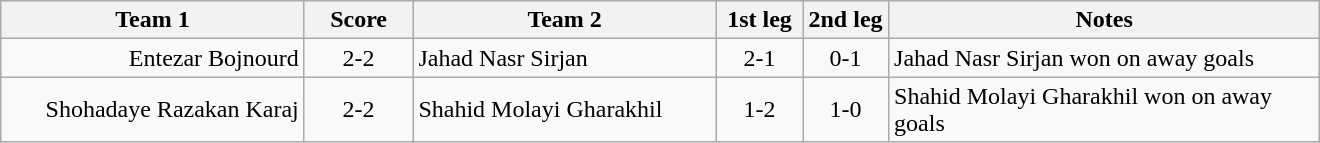<table class="wikitable" style="text-align:center">
<tr>
<th width=195>Team 1</th>
<th width=65>Score</th>
<th width=195>Team 2</th>
<th width=50>1st leg</th>
<th width=50>2nd leg</th>
<th width=280>Notes</th>
</tr>
<tr>
<td align="right">Entezar Bojnourd</td>
<td>2-2</td>
<td align="left">Jahad Nasr Sirjan</td>
<td>2-1</td>
<td>0-1</td>
<td align="left">Jahad Nasr Sirjan won on away goals</td>
</tr>
<tr>
<td align="right">Shohadaye Razakan Karaj</td>
<td>2-2</td>
<td align="left">Shahid Molayi Gharakhil</td>
<td>1-2</td>
<td>1-0</td>
<td align="left">Shahid Molayi Gharakhil won on away goals</td>
</tr>
</table>
